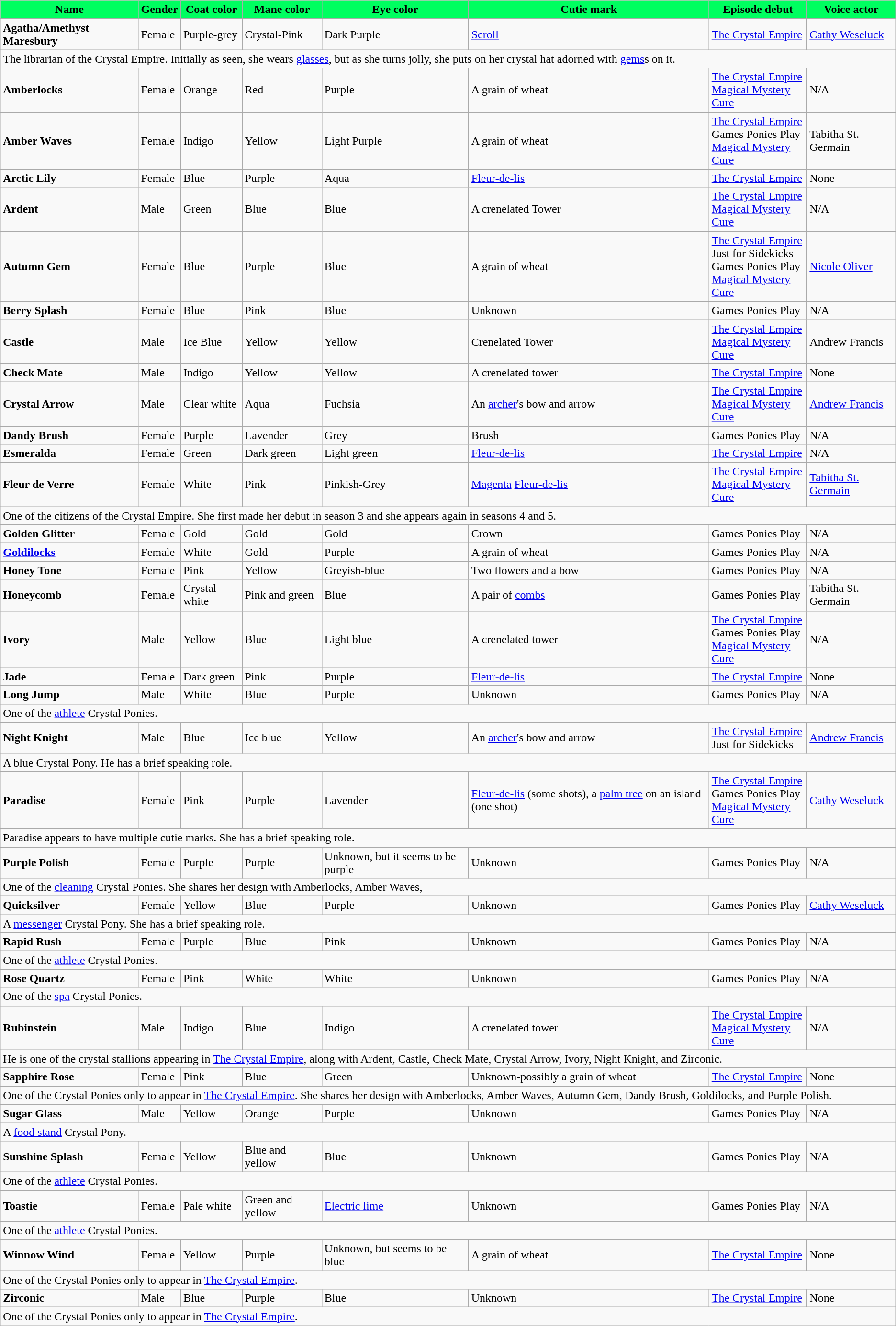<table class="wikitable mw-collapsible mw-collapsed sortable" style= cellpadding="10" "background: #B57EDC;">
<tr>
<th style="background:#00FF60;">Name</th>
<th style="background:#00FF60;">Gender</th>
<th style="background:#00FF60;">Coat color</th>
<th style="background:#00FF60;">Mane color</th>
<th style="background:#00FF60;">Eye color</th>
<th style="background:#00FF60;">Cutie mark</th>
<th style="background:#00FF60;">Episode debut</th>
<th style="background:#00FF60;">Voice actor</th>
</tr>
<tr>
<td><strong>Agatha/Amethyst Maresbury</strong></td>
<td>Female</td>
<td>Purple-grey</td>
<td>Crystal-Pink</td>
<td>Dark Purple</td>
<td><a href='#'>Scroll</a></td>
<td><a href='#'>The Crystal Empire</a></td>
<td><a href='#'>Cathy Weseluck</a></td>
</tr>
<tr>
<td FFB8EF;" colspan="14">The librarian of the Crystal Empire. Initially as seen, she wears <a href='#'>glasses</a>, but as she turns jolly, she puts on her crystal hat adorned with <a href='#'>gems</a>s on it.</td>
</tr>
<tr>
<td><strong>Amberlocks</strong></td>
<td>Female</td>
<td>Orange</td>
<td>Red</td>
<td>Purple</td>
<td>A grain of wheat</td>
<td><a href='#'>The Crystal Empire</a><br><a href='#'>Magical Mystery Cure</a></td>
<td>N/A</td>
</tr>
<tr>
<td><strong>Amber Waves</strong></td>
<td>Female</td>
<td>Indigo</td>
<td>Yellow</td>
<td>Light Purple</td>
<td>A grain of wheat</td>
<td><a href='#'>The Crystal Empire</a><br>Games Ponies Play<br><a href='#'>Magical Mystery Cure</a></td>
<td>Tabitha St. Germain</td>
</tr>
<tr>
<td><strong>Arctic Lily</strong></td>
<td>Female</td>
<td>Blue</td>
<td>Purple</td>
<td>Aqua</td>
<td><a href='#'>Fleur-de-lis</a></td>
<td><a href='#'>The Crystal Empire</a></td>
<td>None</td>
</tr>
<tr>
<td><strong>Ardent</strong></td>
<td>Male</td>
<td>Green</td>
<td>Blue</td>
<td>Blue</td>
<td>A crenelated Tower</td>
<td><a href='#'>The Crystal Empire</a><br><a href='#'>Magical Mystery Cure</a></td>
<td>N/A</td>
</tr>
<tr>
<td><strong>Autumn Gem</strong></td>
<td>Female</td>
<td>Blue</td>
<td>Purple</td>
<td>Blue</td>
<td>A grain of wheat</td>
<td><a href='#'>The Crystal Empire</a><br>Just for Sidekicks<br>Games Ponies Play<br><a href='#'>Magical Mystery Cure</a></td>
<td><a href='#'>Nicole Oliver</a></td>
</tr>
<tr>
<td><strong>Berry Splash</strong></td>
<td>Female</td>
<td>Blue</td>
<td>Pink</td>
<td>Blue</td>
<td>Unknown</td>
<td>Games Ponies Play</td>
<td>N/A</td>
</tr>
<tr>
<td><strong>Castle</strong></td>
<td>Male</td>
<td>Ice Blue</td>
<td>Yellow</td>
<td>Yellow</td>
<td>Crenelated Tower</td>
<td><a href='#'>The Crystal Empire</a><br><a href='#'>Magical Mystery Cure</a></td>
<td>Andrew Francis</td>
</tr>
<tr>
<td><strong>Check Mate</strong></td>
<td>Male</td>
<td>Indigo</td>
<td>Yellow</td>
<td>Yellow</td>
<td>A crenelated tower</td>
<td><a href='#'>The Crystal Empire</a></td>
<td>None</td>
</tr>
<tr>
<td><strong>Crystal Arrow</strong></td>
<td>Male</td>
<td>Clear white</td>
<td>Aqua</td>
<td>Fuchsia</td>
<td>An <a href='#'>archer</a>'s bow and arrow</td>
<td><a href='#'>The Crystal Empire</a><br><a href='#'>Magical Mystery Cure</a></td>
<td><a href='#'>Andrew Francis</a></td>
</tr>
<tr>
<td><strong>Dandy Brush</strong></td>
<td>Female</td>
<td>Purple</td>
<td>Lavender</td>
<td>Grey</td>
<td>Brush</td>
<td>Games Ponies Play</td>
<td>N/A</td>
</tr>
<tr>
<td><strong>Esmeralda</strong></td>
<td>Female</td>
<td>Green</td>
<td>Dark green</td>
<td>Light green</td>
<td><a href='#'>Fleur-de-lis</a></td>
<td><a href='#'>The Crystal Empire</a></td>
<td>N/A</td>
</tr>
<tr>
<td><strong>Fleur de Verre</strong></td>
<td>Female</td>
<td>White</td>
<td>Pink</td>
<td>Pinkish-Grey</td>
<td><a href='#'>Magenta</a> <a href='#'>Fleur-de-lis</a></td>
<td><a href='#'>The Crystal Empire</a><br><a href='#'>Magical Mystery Cure</a></td>
<td><a href='#'>Tabitha St. Germain</a></td>
</tr>
<tr>
<td FFB8EF;" colspan="14">One of the citizens of the Crystal Empire. She first made her debut in season 3 and she appears again in seasons 4 and 5.</td>
</tr>
<tr>
<td><strong>Golden Glitter</strong></td>
<td>Female</td>
<td>Gold</td>
<td>Gold</td>
<td>Gold</td>
<td>Crown</td>
<td>Games Ponies Play</td>
<td>N/A</td>
</tr>
<tr>
<td><strong><a href='#'>Goldilocks</a></strong></td>
<td>Female</td>
<td>White</td>
<td>Gold</td>
<td>Purple</td>
<td>A grain of wheat</td>
<td>Games Ponies Play</td>
<td>N/A</td>
</tr>
<tr>
<td><strong>Honey Tone</strong></td>
<td>Female</td>
<td>Pink</td>
<td>Yellow</td>
<td>Greyish-blue</td>
<td>Two flowers and a bow</td>
<td>Games Ponies Play</td>
<td>N/A</td>
</tr>
<tr>
<td><strong>Honeycomb</strong></td>
<td>Female</td>
<td>Crystal white</td>
<td>Pink and green</td>
<td>Blue</td>
<td>A pair of <a href='#'>combs</a></td>
<td>Games Ponies Play</td>
<td>Tabitha St. Germain</td>
</tr>
<tr>
<td><strong>Ivory</strong></td>
<td>Male</td>
<td>Yellow</td>
<td>Blue</td>
<td>Light blue</td>
<td>A crenelated tower</td>
<td><a href='#'>The Crystal Empire</a><br>Games Ponies Play<br><a href='#'>Magical Mystery Cure</a></td>
<td>N/A</td>
</tr>
<tr>
<td><strong>Jade</strong></td>
<td>Female</td>
<td>Dark green</td>
<td>Pink</td>
<td>Purple</td>
<td><a href='#'>Fleur-de-lis</a></td>
<td><a href='#'>The Crystal Empire</a></td>
<td>None</td>
</tr>
<tr>
<td><strong>Long Jump</strong></td>
<td>Male</td>
<td>White</td>
<td>Blue</td>
<td>Purple</td>
<td>Unknown</td>
<td>Games Ponies Play</td>
<td>N/A</td>
</tr>
<tr>
<td FFB8EF;" colspan="14">One of the <a href='#'>athlete</a> Crystal Ponies.</td>
</tr>
<tr>
<td><strong>Night Knight</strong></td>
<td>Male</td>
<td>Blue</td>
<td>Ice blue</td>
<td>Yellow</td>
<td>An <a href='#'>archer</a>'s bow and arrow</td>
<td><a href='#'>The Crystal Empire</a><br>Just for Sidekicks</td>
<td><a href='#'>Andrew Francis</a></td>
</tr>
<tr>
<td FFB8EF;" colspan="14">A blue Crystal Pony. He has a brief speaking role.</td>
</tr>
<tr>
<td><strong>Paradise</strong></td>
<td>Female</td>
<td>Pink</td>
<td>Purple</td>
<td>Lavender</td>
<td><a href='#'>Fleur-de-lis</a> (some shots), a <a href='#'>palm tree</a> on an island (one shot)</td>
<td><a href='#'>The Crystal Empire</a><br>Games Ponies Play<br><a href='#'>Magical Mystery Cure</a></td>
<td><a href='#'>Cathy Weseluck</a></td>
</tr>
<tr>
<td FFB8EF;" colspan="14">Paradise appears to have multiple cutie marks. She has a brief speaking role.</td>
</tr>
<tr>
<td><strong>Purple Polish</strong></td>
<td>Female</td>
<td>Purple</td>
<td>Purple</td>
<td>Unknown, but it seems to be purple</td>
<td>Unknown</td>
<td>Games Ponies Play</td>
<td>N/A</td>
</tr>
<tr>
<td FFB8EF;" colspan="14">One of the <a href='#'>cleaning</a> Crystal Ponies. She shares her design with Amberlocks, Amber Waves,</td>
</tr>
<tr>
<td><strong>Quicksilver</strong></td>
<td>Female</td>
<td>Yellow</td>
<td>Blue</td>
<td>Purple</td>
<td>Unknown</td>
<td>Games Ponies Play</td>
<td><a href='#'>Cathy Weseluck</a></td>
</tr>
<tr>
<td FFB8EF;" colspan="14">A <a href='#'>messenger</a> Crystal Pony. She has a brief speaking role.</td>
</tr>
<tr>
<td><strong>Rapid Rush</strong></td>
<td>Female</td>
<td>Purple</td>
<td>Blue</td>
<td>Pink</td>
<td>Unknown</td>
<td>Games Ponies Play</td>
<td>N/A</td>
</tr>
<tr>
<td FFB8EF;" colspan="14">One of the <a href='#'>athlete</a> Crystal Ponies.</td>
</tr>
<tr>
<td><strong>Rose Quartz</strong></td>
<td>Female</td>
<td>Pink</td>
<td>White</td>
<td>White</td>
<td>Unknown</td>
<td>Games Ponies Play</td>
<td>N/A</td>
</tr>
<tr>
<td FFB8EF;" colspan="14">One of the <a href='#'>spa</a> Crystal Ponies.</td>
</tr>
<tr>
<td><strong>Rubinstein</strong></td>
<td>Male</td>
<td>Indigo</td>
<td>Blue</td>
<td>Indigo</td>
<td>A crenelated tower</td>
<td><a href='#'>The Crystal Empire</a><br><a href='#'>Magical Mystery Cure</a></td>
<td>N/A</td>
</tr>
<tr>
<td FFB8EF;" colspan="14">He is one of the crystal stallions appearing in <a href='#'>The Crystal Empire</a>, along with Ardent, Castle, Check Mate, Crystal Arrow, Ivory, Night Knight, and Zirconic.</td>
</tr>
<tr>
<td><strong>Sapphire Rose</strong></td>
<td>Female</td>
<td>Pink</td>
<td>Blue</td>
<td>Green</td>
<td>Unknown-possibly a grain of wheat</td>
<td><a href='#'>The Crystal Empire</a></td>
<td>None</td>
</tr>
<tr>
<td FFB8EF;" colspan="14">One of the Crystal Ponies only to appear in <a href='#'>The Crystal Empire</a>. She shares her design with Amberlocks, Amber Waves, Autumn Gem, Dandy Brush, Goldilocks, and Purple Polish.</td>
</tr>
<tr>
<td><strong>Sugar Glass</strong></td>
<td>Male</td>
<td>Yellow</td>
<td>Orange</td>
<td>Purple</td>
<td>Unknown</td>
<td>Games Ponies Play</td>
<td>N/A</td>
</tr>
<tr>
<td FFB8EF;" colspan="14">A <a href='#'>food stand</a> Crystal Pony.</td>
</tr>
<tr>
<td><strong>Sunshine Splash</strong></td>
<td>Female</td>
<td>Yellow</td>
<td>Blue and yellow</td>
<td>Blue</td>
<td>Unknown</td>
<td>Games Ponies Play</td>
<td>N/A</td>
</tr>
<tr>
<td colspan="14">One of the <a href='#'>athlete</a> Crystal Ponies.</td>
</tr>
<tr>
<td><strong>Toastie</strong></td>
<td>Female</td>
<td>Pale white</td>
<td>Green and yellow</td>
<td><a href='#'>Electric lime</a></td>
<td>Unknown</td>
<td>Games Ponies Play</td>
<td>N/A</td>
</tr>
<tr>
<td colspan="14">One of the <a href='#'>athlete</a> Crystal Ponies.</td>
</tr>
<tr>
<td><strong>Winnow Wind</strong></td>
<td>Female</td>
<td>Yellow</td>
<td>Purple</td>
<td>Unknown, but seems to be blue</td>
<td>A grain of wheat</td>
<td><a href='#'>The Crystal Empire</a></td>
<td>None</td>
</tr>
<tr>
<td colspan="14">One of the Crystal Ponies only to appear in <a href='#'>The Crystal Empire</a>.</td>
</tr>
<tr>
<td><strong>Zirconic</strong></td>
<td>Male</td>
<td>Blue</td>
<td>Purple</td>
<td>Blue</td>
<td>Unknown</td>
<td><a href='#'>The Crystal Empire</a></td>
<td>None</td>
</tr>
<tr>
<td colspan="14">One of the Crystal Ponies only to appear in <a href='#'>The Crystal Empire</a>.</td>
</tr>
</table>
